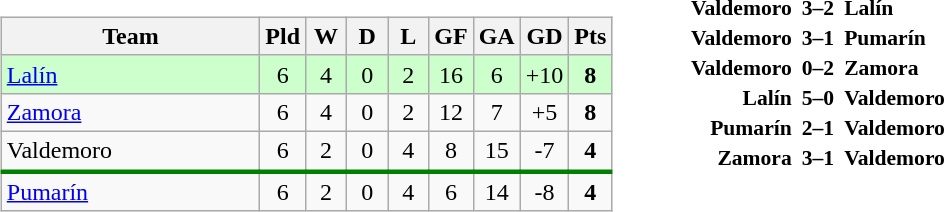<table>
<tr>
<td valign="top" width=49%><br><table class="wikitable" style="text-align: center;">
<tr>
<th width=165>Team</th>
<th width=20>Pld</th>
<th width=20>W</th>
<th width=20>D</th>
<th width=20>L</th>
<th width=20>GF</th>
<th width=20>GA</th>
<th width=20>GD</th>
<th width=20>Pts</th>
</tr>
<tr bgcolor="#ccffcc">
<td align=left><a href='#'>Lalín</a></td>
<td>6</td>
<td>4</td>
<td>0</td>
<td>2</td>
<td>16</td>
<td>6</td>
<td>+10</td>
<td><strong>8</strong></td>
</tr>
<tr>
<td align=left><a href='#'>Zamora</a></td>
<td>6</td>
<td>4</td>
<td>0</td>
<td>2</td>
<td>12</td>
<td>7</td>
<td>+5</td>
<td><strong>8</strong></td>
</tr>
<tr style="border-bottom:3px solid green;">
<td align=left>Valdemoro</td>
<td>6</td>
<td>2</td>
<td>0</td>
<td>4</td>
<td>8</td>
<td>15</td>
<td>-7</td>
<td><strong>4</strong></td>
</tr>
<tr>
<td align=left><a href='#'>Pumarín</a></td>
<td>6</td>
<td>2</td>
<td>0</td>
<td>4</td>
<td>6</td>
<td>14</td>
<td>-8</td>
<td><strong>4</strong></td>
</tr>
</table>
</td>
<td valign="top" width=49%><br><table width=50% cellspacing=1>
<tr style=font-size:90%>
<td align=right><strong>Valdemoro</strong></td>
<td align=center><strong>3–2</strong></td>
<td><strong>Lalín</strong></td>
</tr>
<tr style=font-size:90%>
<td align=right><strong>Valdemoro</strong></td>
<td align=center><strong>3–1</strong></td>
<td><strong>Pumarín</strong></td>
</tr>
<tr style=font-size:90%>
<td align=right><strong>Valdemoro</strong></td>
<td align=center><strong>0–2</strong></td>
<td><strong>Zamora</strong></td>
</tr>
<tr style=font-size:90%>
<td align=right><strong>Lalín</strong></td>
<td align=center><strong>5–0</strong></td>
<td><strong>Valdemoro</strong></td>
</tr>
<tr style=font-size:90%>
<td align=right><strong>Pumarín</strong></td>
<td align=center><strong>2–1</strong></td>
<td><strong>Valdemoro</strong></td>
</tr>
<tr style=font-size:90%>
<td align=right><strong>Zamora</strong></td>
<td align=center><strong>3–1</strong></td>
<td><strong>Valdemoro</strong></td>
</tr>
</table>
</td>
</tr>
</table>
